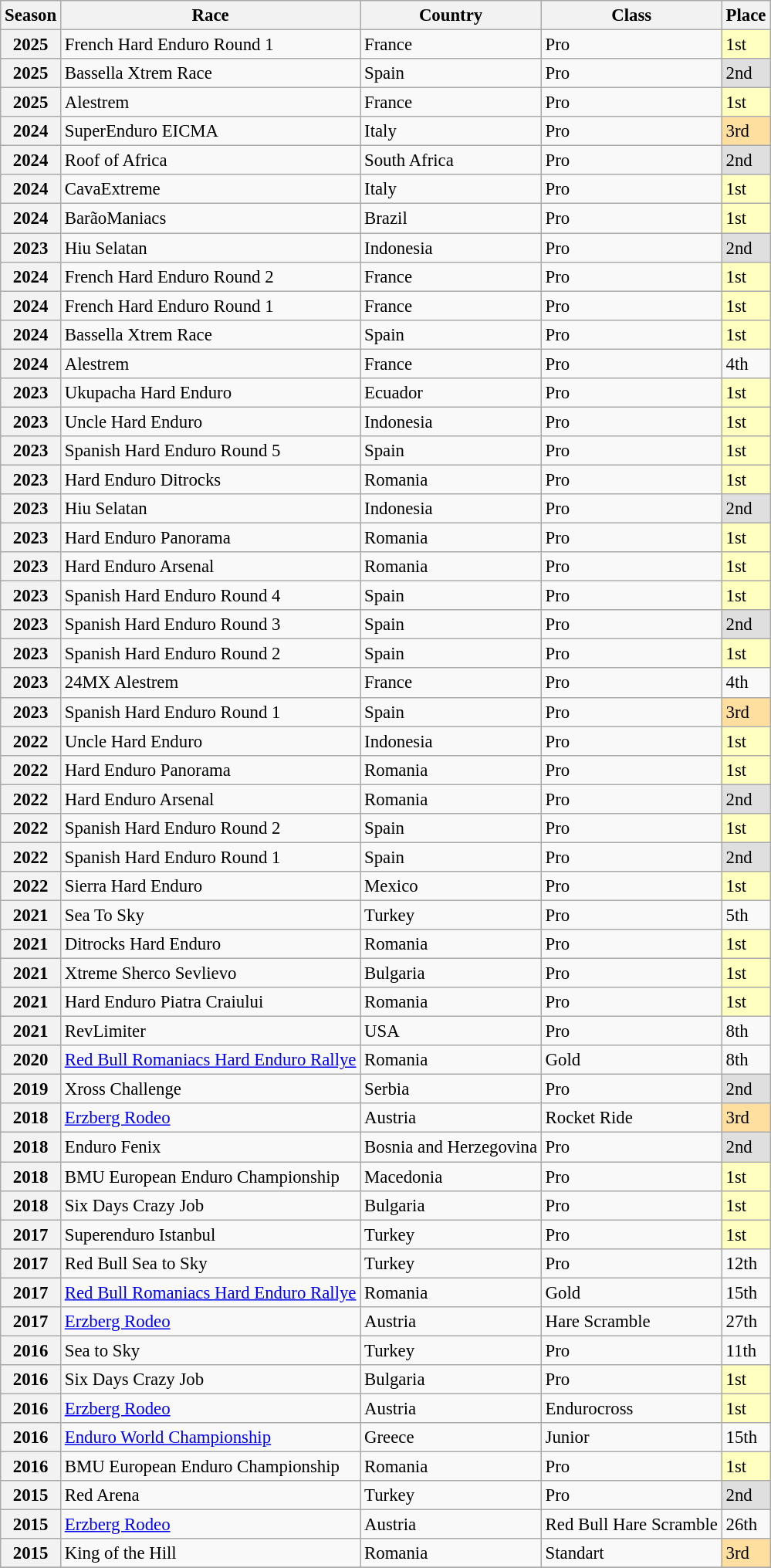<table class="wikitable" style="font-size: 95%;">
<tr>
<th>Season</th>
<th>Race</th>
<th>Country</th>
<th>Class</th>
<th>Place</th>
</tr>
<tr>
<th>2025</th>
<td>French Hard Enduro Round 1</td>
<td> France</td>
<td>Pro</td>
<td style="background:#FFFFBF;">1st</td>
</tr>
<tr>
<th>2025</th>
<td>Bassella Xtrem Race</td>
<td> Spain</td>
<td>Pro</td>
<td style="background:#DFDFDF;">2nd</td>
</tr>
<tr>
<th>2025</th>
<td>Alestrem</td>
<td> France</td>
<td>Pro</td>
<td style="background:#FFFFBF;">1st</td>
</tr>
<tr>
<th>2024</th>
<td>SuperEnduro EICMA</td>
<td> Italy</td>
<td>Pro</td>
<td style="background:#FFDF9F;">3rd</td>
</tr>
<tr>
<th>2024</th>
<td>Roof of Africa</td>
<td> South Africa</td>
<td>Pro</td>
<td style="background:#DFDFDF;">2nd</td>
</tr>
<tr>
<th>2024</th>
<td>CavaExtreme</td>
<td> Italy</td>
<td>Pro</td>
<td style="background:#FFFFBF;">1st</td>
</tr>
<tr>
<th>2024</th>
<td>BarãoManiacs</td>
<td> Brazil</td>
<td>Pro</td>
<td style="background:#FFFFBF;">1st</td>
</tr>
<tr>
<th>2023</th>
<td>Hiu Selatan</td>
<td> Indonesia</td>
<td>Pro</td>
<td style="background:#DFDFDF;">2nd</td>
</tr>
<tr>
<th>2024</th>
<td>French Hard Enduro Round 2</td>
<td> France</td>
<td>Pro</td>
<td style="background:#FFFFBF;">1st</td>
</tr>
<tr>
<th>2024</th>
<td>French Hard Enduro Round 1</td>
<td> France</td>
<td>Pro</td>
<td style="background:#FFFFBF;">1st</td>
</tr>
<tr>
<th>2024</th>
<td>Bassella Xtrem Race</td>
<td> Spain</td>
<td>Pro</td>
<td style="background:#FFFFBF;">1st</td>
</tr>
<tr>
<th>2024</th>
<td>Alestrem</td>
<td> France</td>
<td>Pro</td>
<td>4th</td>
</tr>
<tr>
<th>2023</th>
<td>Ukupacha Hard Enduro</td>
<td> Ecuador</td>
<td>Pro</td>
<td style="background:#FFFFBF;">1st</td>
</tr>
<tr>
<th>2023</th>
<td>Uncle Hard Enduro</td>
<td> Indonesia</td>
<td>Pro</td>
<td style="background:#FFFFBF;">1st</td>
</tr>
<tr>
<th>2023</th>
<td>Spanish Hard Enduro Round 5</td>
<td> Spain</td>
<td>Pro</td>
<td style="background:#FFFFBF;">1st</td>
</tr>
<tr>
<th>2023</th>
<td>Hard Enduro Ditrocks</td>
<td> Romania</td>
<td>Pro</td>
<td style="background:#FFFFBF;">1st</td>
</tr>
<tr>
<th>2023</th>
<td>Hiu Selatan</td>
<td> Indonesia</td>
<td>Pro</td>
<td style="background:#DFDFDF;">2nd</td>
</tr>
<tr>
<th>2023</th>
<td>Hard Enduro Panorama</td>
<td> Romania</td>
<td>Pro</td>
<td style="background:#FFFFBF;">1st</td>
</tr>
<tr>
<th>2023</th>
<td>Hard Enduro Arsenal</td>
<td> Romania</td>
<td>Pro</td>
<td style="background:#FFFFBF;">1st</td>
</tr>
<tr>
<th>2023</th>
<td>Spanish Hard Enduro Round 4</td>
<td> Spain</td>
<td>Pro</td>
<td style="background:#FFFFBF;">1st</td>
</tr>
<tr>
<th>2023</th>
<td>Spanish Hard Enduro Round 3</td>
<td> Spain</td>
<td>Pro</td>
<td style="background:#DFDFDF;">2nd</td>
</tr>
<tr>
<th>2023</th>
<td>Spanish Hard Enduro Round 2</td>
<td> Spain</td>
<td>Pro</td>
<td style="background:#FFFFBF;">1st</td>
</tr>
<tr>
<th>2023</th>
<td>24MX Alestrem</td>
<td> France</td>
<td>Pro</td>
<td>4th</td>
</tr>
<tr>
<th>2023</th>
<td>Spanish Hard Enduro Round 1</td>
<td> Spain</td>
<td>Pro</td>
<td style="background:#FFDF9F;">3rd</td>
</tr>
<tr>
<th>2022</th>
<td>Uncle Hard Enduro</td>
<td> Indonesia</td>
<td>Pro</td>
<td style="background:#FFFFBF;">1st</td>
</tr>
<tr>
<th>2022</th>
<td>Hard Enduro Panorama</td>
<td> Romania</td>
<td>Pro</td>
<td style="background:#FFFFBF;">1st</td>
</tr>
<tr>
<th>2022</th>
<td>Hard Enduro Arsenal</td>
<td> Romania</td>
<td>Pro</td>
<td style="background:#DFDFDF;">2nd</td>
</tr>
<tr>
<th>2022</th>
<td>Spanish Hard Enduro Round 2</td>
<td> Spain</td>
<td>Pro</td>
<td style="background:#FFFFBF;">1st</td>
</tr>
<tr>
<th>2022</th>
<td>Spanish Hard Enduro Round 1</td>
<td> Spain</td>
<td>Pro</td>
<td style="background:#DFDFDF;">2nd</td>
</tr>
<tr>
<th>2022</th>
<td>Sierra Hard Enduro</td>
<td> Mexico</td>
<td>Pro</td>
<td style="background:#FFFFBF;">1st</td>
</tr>
<tr>
<th>2021</th>
<td>Sea To Sky</td>
<td> Turkey</td>
<td>Pro</td>
<td>5th</td>
</tr>
<tr>
<th>2021</th>
<td>Ditrocks Hard Enduro</td>
<td> Romania</td>
<td>Pro</td>
<td style="background:#FFFFBF;">1st</td>
</tr>
<tr>
<th>2021</th>
<td>Xtreme Sherco Sevlievo</td>
<td> Bulgaria</td>
<td>Pro</td>
<td style="background:#FFFFBF;">1st</td>
</tr>
<tr>
<th>2021</th>
<td>Hard Enduro Piatra Craiului</td>
<td> Romania</td>
<td>Pro</td>
<td style="background:#FFFFBF;">1st</td>
</tr>
<tr>
<th>2021</th>
<td>RevLimiter</td>
<td> USA</td>
<td>Pro</td>
<td>8th</td>
</tr>
<tr>
<th>2020</th>
<td><a href='#'>Red Bull Romaniacs Hard Enduro Rallye</a></td>
<td> Romania</td>
<td>Gold</td>
<td>8th</td>
</tr>
<tr>
<th>2019</th>
<td>Xross Challenge</td>
<td> Serbia</td>
<td>Pro</td>
<td style="background:#DFDFDF;">2nd</td>
</tr>
<tr>
<th>2018</th>
<td><a href='#'>Erzberg Rodeo</a></td>
<td> Austria</td>
<td>Rocket Ride</td>
<td style="background:#FFDF9F;">3rd</td>
</tr>
<tr>
<th>2018</th>
<td>Enduro Fenix</td>
<td> Bosnia and Herzegovina</td>
<td>Pro</td>
<td style="background:#DFDFDF;">2nd</td>
</tr>
<tr>
<th>2018</th>
<td>BMU European Enduro Championship</td>
<td> Macedonia</td>
<td>Pro</td>
<td style="background:#FFFFBF;">1st</td>
</tr>
<tr>
<th>2018</th>
<td>Six Days Crazy Job</td>
<td> Bulgaria</td>
<td>Pro</td>
<td style="background:#FFFFBF;">1st</td>
</tr>
<tr>
<th>2017</th>
<td>Superenduro Istanbul</td>
<td> Turkey</td>
<td>Pro</td>
<td style="background:#FFFFBF;">1st</td>
</tr>
<tr>
<th>2017</th>
<td>Red Bull Sea to Sky</td>
<td> Turkey</td>
<td>Pro</td>
<td>12th</td>
</tr>
<tr>
<th>2017</th>
<td><a href='#'>Red Bull Romaniacs Hard Enduro Rallye</a></td>
<td> Romania</td>
<td>Gold</td>
<td>15th</td>
</tr>
<tr>
<th>2017</th>
<td><a href='#'>Erzberg Rodeo</a></td>
<td> Austria</td>
<td>Hare Scramble</td>
<td>27th</td>
</tr>
<tr>
<th>2016</th>
<td>Sea to Sky</td>
<td> Turkey</td>
<td>Pro</td>
<td>11th</td>
</tr>
<tr>
<th>2016</th>
<td>Six Days Crazy Job</td>
<td> Bulgaria</td>
<td>Pro</td>
<td style="background:#FFFFBF;">1st</td>
</tr>
<tr>
<th>2016</th>
<td><a href='#'>Erzberg Rodeo</a></td>
<td> Austria</td>
<td>Endurocross</td>
<td style="background:#FFFFBF;">1st</td>
</tr>
<tr>
<th>2016</th>
<td><a href='#'>Enduro World Championship</a></td>
<td> Greece</td>
<td>Junior</td>
<td>15th</td>
</tr>
<tr>
<th>2016</th>
<td>BMU European Enduro Championship</td>
<td> Romania</td>
<td>Pro</td>
<td style="background:#FFFFBF;">1st</td>
</tr>
<tr>
<th>2015</th>
<td>Red Arena</td>
<td> Turkey</td>
<td>Pro</td>
<td style="background:#DFDFDF;">2nd</td>
</tr>
<tr>
<th>2015</th>
<td><a href='#'>Erzberg Rodeo</a></td>
<td> Austria</td>
<td>Red Bull Hare Scramble</td>
<td>26th</td>
</tr>
<tr>
<th>2015</th>
<td>King of the Hill</td>
<td> Romania</td>
<td>Standart</td>
<td style="background:#FFDF9F;">3rd</td>
</tr>
<tr>
</tr>
</table>
